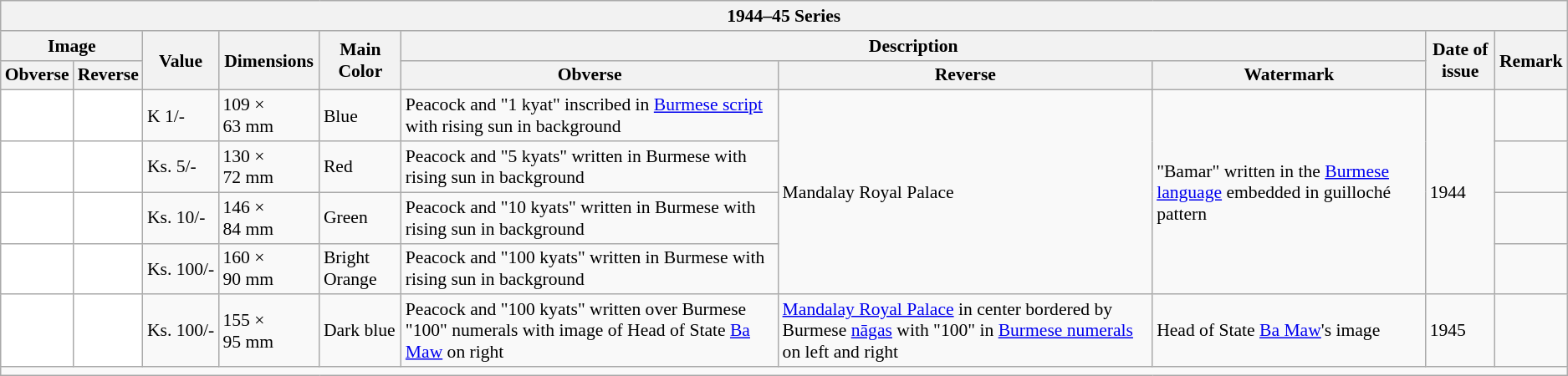<table class="wikitable" style="font-size: 90%">
<tr>
<th colspan="10">1944–45 Series</th>
</tr>
<tr>
<th colspan="2">Image</th>
<th rowspan="2">Value</th>
<th rowspan="2">Dimensions</th>
<th rowspan="2">Main Color</th>
<th colspan="3">Description</th>
<th rowspan="2">Date of issue</th>
<th rowspan="2">Remark</th>
</tr>
<tr>
<th>Obverse</th>
<th>Reverse</th>
<th>Obverse</th>
<th>Reverse</th>
<th>Watermark</th>
</tr>
<tr>
<td style="text-align:center; background:#fff;"></td>
<td style="text-align:center; background:#fff;"></td>
<td>K 1/-</td>
<td>109 × 63 mm</td>
<td>Blue</td>
<td>Peacock and "1 kyat" inscribed in <a href='#'>Burmese script</a> with rising sun in background</td>
<td rowspan="4">Mandalay Royal Palace</td>
<td rowspan="4">"Bamar" written in the <a href='#'>Burmese language</a> embedded in guilloché pattern</td>
<td rowspan="4">1944</td>
<td></td>
</tr>
<tr>
<td style="text-align:center; background:#fff;"></td>
<td style="text-align:center; background:#fff;"></td>
<td>Ks. 5/-</td>
<td>130 × 72 mm</td>
<td>Red</td>
<td>Peacock and "5 kyats" written in Burmese with rising sun in background</td>
<td></td>
</tr>
<tr>
<td style="text-align:center; background:#fff;"></td>
<td style="text-align:center; background:#fff;"></td>
<td>Ks. 10/-</td>
<td>146 × 84 mm</td>
<td>Green</td>
<td>Peacock and "10 kyats" written in Burmese with rising sun in background</td>
<td></td>
</tr>
<tr>
<td style="text-align:center; background:#fff;"></td>
<td style="text-align:center; background:#fff;"></td>
<td>Ks. 100/-</td>
<td>160 × 90 mm</td>
<td>Bright Orange</td>
<td>Peacock and "100 kyats" written in Burmese with rising sun in background</td>
<td></td>
</tr>
<tr>
<td style="text-align:center; background:#fff;"></td>
<td style="text-align:center; background:#fff;"></td>
<td>Ks. 100/-</td>
<td>155 × 95 mm</td>
<td>Dark blue</td>
<td>Peacock and "100 kyats" written over Burmese "100" numerals with image of Head of State <a href='#'>Ba Maw</a> on right</td>
<td><a href='#'>Mandalay Royal Palace</a> in center bordered by Burmese <a href='#'>nāgas</a> with "100" in <a href='#'>Burmese numerals</a> on left and right</td>
<td>Head of State <a href='#'>Ba Maw</a>'s image</td>
<td>1945</td>
<td></td>
</tr>
<tr>
<td colspan="10"></td>
</tr>
</table>
